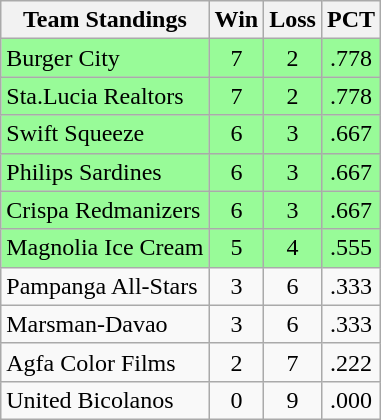<table class="wikitable">
<tr>
<th>Team Standings</th>
<th>Win</th>
<th>Loss</th>
<th>PCT</th>
</tr>
<tr align="center" bgcolor=#98fb98>
<td align="left">Burger City</td>
<td>7</td>
<td>2</td>
<td>.778</td>
</tr>
<tr align="center" bgcolor=#98fb98>
<td align="left">Sta.Lucia Realtors</td>
<td>7</td>
<td>2</td>
<td>.778</td>
</tr>
<tr align="center" bgcolor=#98fb98>
<td align="left">Swift Squeeze</td>
<td>6</td>
<td>3</td>
<td>.667</td>
</tr>
<tr align="center" bgcolor=#98fb98>
<td align="left">Philips Sardines</td>
<td>6</td>
<td>3</td>
<td>.667</td>
</tr>
<tr align="center" bgcolor=#98fb98>
<td align="left">Crispa Redmanizers</td>
<td>6</td>
<td>3</td>
<td>.667</td>
</tr>
<tr align="center" bgcolor=#98fb98>
<td align="left">Magnolia Ice Cream</td>
<td>5</td>
<td>4</td>
<td>.555</td>
</tr>
<tr align="center" bgcolor=>
<td align="left">Pampanga All-Stars</td>
<td>3</td>
<td>6</td>
<td>.333</td>
</tr>
<tr align="center" bgcolor=>
<td align="left">Marsman-Davao</td>
<td>3</td>
<td>6</td>
<td>.333</td>
</tr>
<tr align="center" bgcolor=>
<td align="left">Agfa Color Films</td>
<td>2</td>
<td>7</td>
<td>.222</td>
</tr>
<tr align="center" bgcolor=>
<td align="left">United Bicolanos</td>
<td>0</td>
<td>9</td>
<td>.000</td>
</tr>
</table>
